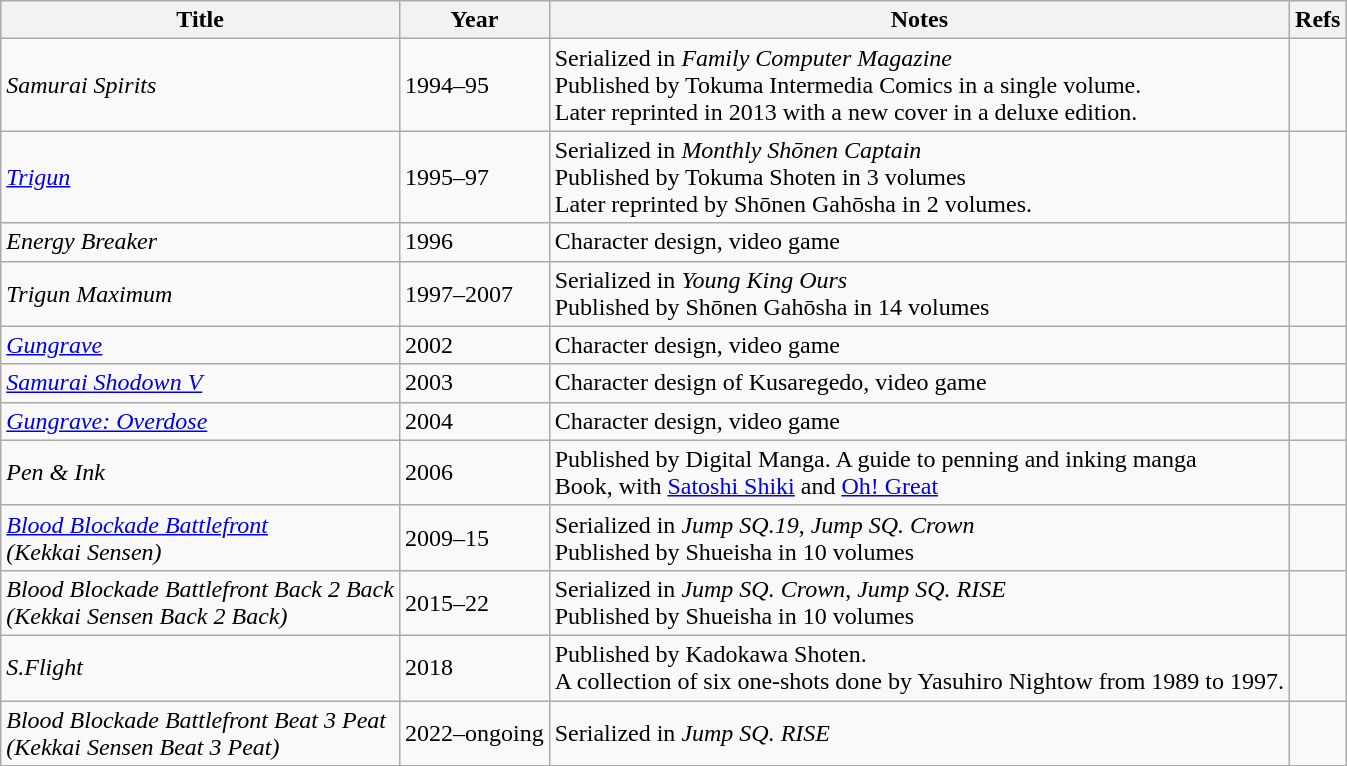<table class="wikitable sortable">
<tr>
<th>Title</th>
<th>Year</th>
<th>Notes</th>
<th>Refs</th>
</tr>
<tr>
<td><em>Samurai Spirits</em></td>
<td>1994–95</td>
<td>Serialized in <em>Family Computer Magazine</em><br>Published by Tokuma Intermedia Comics in a single volume.<br>Later reprinted in 2013 with a new cover in a deluxe edition.</td>
<td></td>
</tr>
<tr>
<td><em><a href='#'>Trigun</a></em></td>
<td>1995–97</td>
<td>Serialized in <em>Monthly Shōnen Captain</em><br>Published by Tokuma Shoten in 3 volumes<br>Later reprinted by Shōnen Gahōsha in 2 volumes.</td>
<td></td>
</tr>
<tr>
<td><em>Energy Breaker</em></td>
<td>1996</td>
<td>Character design, video game</td>
<td></td>
</tr>
<tr>
<td><em>Trigun Maximum</em></td>
<td>1997–2007</td>
<td>Serialized in <em>Young King Ours</em><br>Published by Shōnen Gahōsha in 14 volumes</td>
<td></td>
</tr>
<tr>
<td><em><a href='#'>Gungrave</a></em></td>
<td>2002</td>
<td>Character design, video game</td>
<td></td>
</tr>
<tr>
<td><em><a href='#'>Samurai Shodown V</a></em></td>
<td>2003</td>
<td>Character design of Kusaregedo, video game</td>
<td></td>
</tr>
<tr>
<td><em><a href='#'>Gungrave: Overdose</a></em></td>
<td>2004</td>
<td>Character design, video game</td>
<td></td>
</tr>
<tr>
<td><em>Pen & Ink</em></td>
<td>2006</td>
<td>Published by Digital Manga. A guide to penning and inking manga<br>Book, with <a href='#'>Satoshi Shiki</a> and <a href='#'>Oh! Great</a></td>
<td></td>
</tr>
<tr>
<td><em><a href='#'>Blood Blockade Battlefront</a> <br>(Kekkai Sensen)</em></td>
<td>2009–15</td>
<td>Serialized in <em>Jump SQ.19</em>, <em>Jump SQ. Crown</em><br>Published by Shueisha in 10 volumes</td>
<td></td>
</tr>
<tr>
<td><em>Blood Blockade Battlefront Back 2 Back <br>(Kekkai Sensen Back 2 Back)</em></td>
<td>2015–22</td>
<td>Serialized in <em>Jump SQ. Crown</em>, <em>Jump SQ. RISE</em> <br>Published by Shueisha in 10 volumes</td>
<td></td>
</tr>
<tr>
<td><em>S.Flight</em></td>
<td>2018</td>
<td>Published by Kadokawa Shoten. <br>A collection of six one-shots done by Yasuhiro Nightow from 1989 to 1997.</td>
<td></td>
</tr>
<tr>
<td><em>Blood Blockade Battlefront Beat 3 Peat <br>(Kekkai Sensen Beat 3 Peat)</em></td>
<td>2022–ongoing</td>
<td>Serialized in <em>Jump SQ. RISE</em></td>
<td></td>
</tr>
</table>
